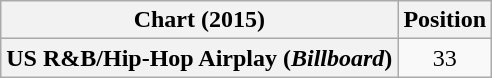<table class="wikitable sortable plainrowheaders" style="text-align:center">
<tr>
<th scope="col">Chart (2015)</th>
<th scope="col">Position</th>
</tr>
<tr>
<th scope="row">US R&B/Hip-Hop Airplay (<em>Billboard</em>)</th>
<td>33</td>
</tr>
</table>
